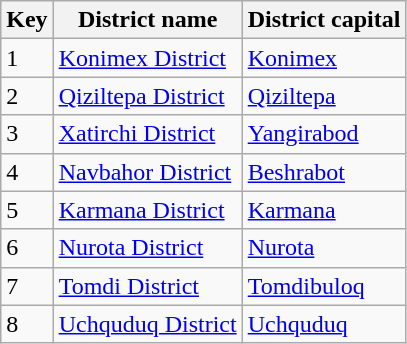<table class="wikitable sortable">
<tr>
<th>Key</th>
<th>District name</th>
<th>District capital</th>
</tr>
<tr>
<td>1</td>
<td><a href='#'>Konimex District</a></td>
<td><a href='#'>Konimex</a></td>
</tr>
<tr>
<td>2</td>
<td><a href='#'>Qiziltepa District</a></td>
<td><a href='#'>Qiziltepa</a></td>
</tr>
<tr>
<td>3</td>
<td><a href='#'>Xatirchi District</a></td>
<td><a href='#'>Yangirabod</a></td>
</tr>
<tr>
<td>4</td>
<td><a href='#'>Navbahor District</a></td>
<td><a href='#'>Beshrabot</a></td>
</tr>
<tr>
<td>5</td>
<td><a href='#'>Karmana District</a></td>
<td><a href='#'>Karmana</a></td>
</tr>
<tr>
<td>6</td>
<td><a href='#'>Nurota District</a></td>
<td><a href='#'>Nurota</a></td>
</tr>
<tr>
<td>7</td>
<td><a href='#'>Tomdi District</a></td>
<td><a href='#'>Tomdibuloq</a></td>
</tr>
<tr>
<td>8</td>
<td><a href='#'>Uchquduq District</a></td>
<td><a href='#'>Uchquduq</a></td>
</tr>
</table>
